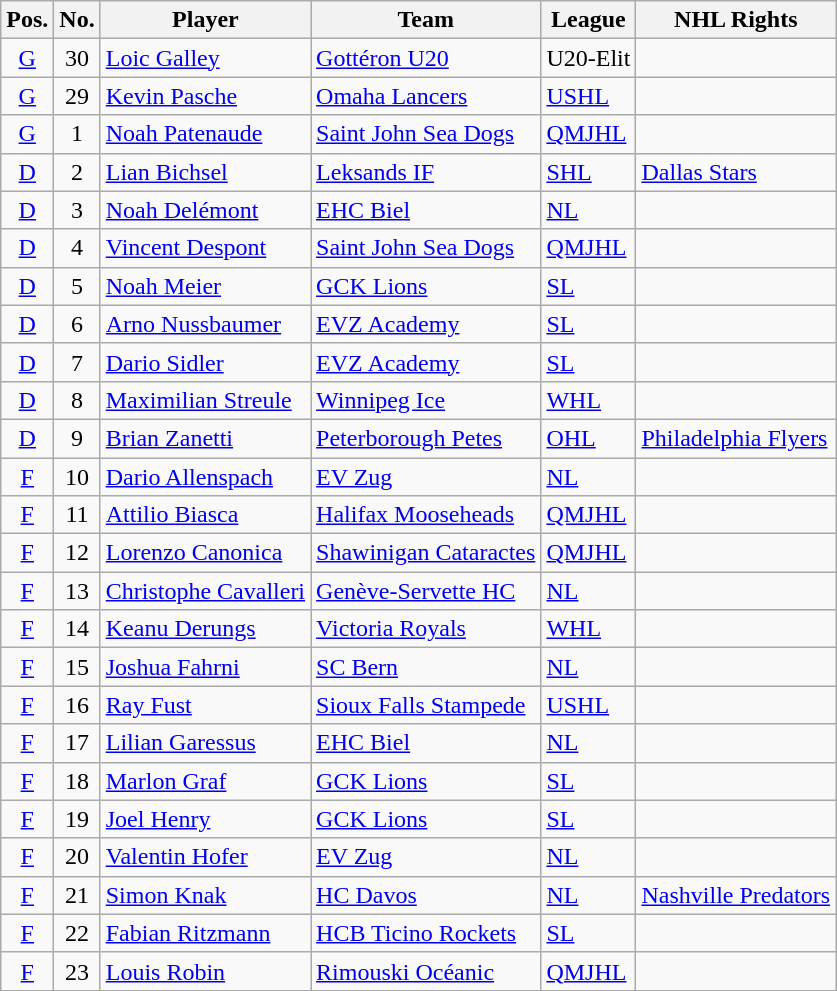<table class="wikitable sortable">
<tr>
<th>Pos.</th>
<th>No.</th>
<th>Player</th>
<th>Team</th>
<th>League</th>
<th>NHL Rights</th>
</tr>
<tr>
<td style="text-align:center;"><a href='#'>G</a></td>
<td style="text-align:center;">30</td>
<td><a href='#'>Loic Galley</a></td>
<td> <a href='#'>Gottéron U20</a></td>
<td> U20-Elit</td>
<td></td>
</tr>
<tr>
<td style="text-align:center;"><a href='#'>G</a></td>
<td style="text-align:center;">29</td>
<td><a href='#'>Kevin Pasche</a></td>
<td> <a href='#'>Omaha Lancers</a></td>
<td> <a href='#'>USHL</a></td>
<td></td>
</tr>
<tr>
<td style="text-align:center;"><a href='#'>G</a></td>
<td style="text-align:center;">1</td>
<td><a href='#'>Noah Patenaude</a></td>
<td> <a href='#'>Saint John Sea Dogs</a></td>
<td> <a href='#'>QMJHL</a></td>
<td></td>
</tr>
<tr>
<td style="text-align:center;"><a href='#'>D</a></td>
<td style="text-align:center;">2</td>
<td><a href='#'>Lian Bichsel</a></td>
<td> <a href='#'>Leksands IF</a></td>
<td> <a href='#'>SHL</a></td>
<td><a href='#'>Dallas Stars</a></td>
</tr>
<tr>
<td style="text-align:center;"><a href='#'>D</a></td>
<td style="text-align:center;">3</td>
<td><a href='#'>Noah Delémont</a></td>
<td> <a href='#'>EHC Biel</a></td>
<td> <a href='#'>NL</a></td>
<td></td>
</tr>
<tr>
<td style="text-align:center;"><a href='#'>D</a></td>
<td style="text-align:center;">4</td>
<td><a href='#'>Vincent Despont</a></td>
<td> <a href='#'>Saint John Sea Dogs</a></td>
<td> <a href='#'>QMJHL</a></td>
<td></td>
</tr>
<tr>
<td style="text-align:center;"><a href='#'>D</a></td>
<td style="text-align:center;">5</td>
<td><a href='#'>Noah Meier</a></td>
<td> <a href='#'>GCK Lions</a></td>
<td> <a href='#'>SL</a></td>
<td></td>
</tr>
<tr>
<td style="text-align:center;"><a href='#'>D</a></td>
<td style="text-align:center;">6</td>
<td><a href='#'>Arno Nussbaumer</a></td>
<td> <a href='#'>EVZ Academy</a></td>
<td> <a href='#'>SL</a></td>
<td></td>
</tr>
<tr>
<td style="text-align:center;"><a href='#'>D</a></td>
<td style="text-align:center;">7</td>
<td><a href='#'>Dario Sidler</a></td>
<td> <a href='#'>EVZ Academy</a></td>
<td> <a href='#'>SL</a></td>
<td></td>
</tr>
<tr>
<td style="text-align:center;"><a href='#'>D</a></td>
<td style="text-align:center;">8</td>
<td><a href='#'>Maximilian Streule</a></td>
<td> <a href='#'>Winnipeg Ice</a></td>
<td> <a href='#'>WHL</a></td>
<td></td>
</tr>
<tr>
<td style="text-align:center;"><a href='#'>D</a></td>
<td style="text-align:center;">9</td>
<td><a href='#'>Brian Zanetti</a></td>
<td> <a href='#'>Peterborough Petes</a></td>
<td> <a href='#'>OHL</a></td>
<td><a href='#'>Philadelphia Flyers</a></td>
</tr>
<tr>
<td style="text-align:center;"><a href='#'>F</a></td>
<td style="text-align:center;">10</td>
<td><a href='#'>Dario Allenspach</a></td>
<td> <a href='#'>EV Zug</a></td>
<td> <a href='#'>NL</a></td>
<td></td>
</tr>
<tr>
<td style="text-align:center;"><a href='#'>F</a></td>
<td style="text-align:center;">11</td>
<td><a href='#'>Attilio Biasca</a></td>
<td> <a href='#'>Halifax Mooseheads</a></td>
<td> <a href='#'>QMJHL</a></td>
<td></td>
</tr>
<tr>
<td style="text-align:center;"><a href='#'>F</a></td>
<td style="text-align:center;">12</td>
<td><a href='#'>Lorenzo Canonica</a></td>
<td> <a href='#'>Shawinigan Cataractes</a></td>
<td> <a href='#'>QMJHL</a></td>
<td></td>
</tr>
<tr>
<td style="text-align:center;"><a href='#'>F</a></td>
<td style="text-align:center;">13</td>
<td><a href='#'>Christophe Cavalleri</a></td>
<td> <a href='#'>Genève-Servette HC</a></td>
<td> <a href='#'>NL</a></td>
<td></td>
</tr>
<tr>
<td style="text-align:center;"><a href='#'>F</a></td>
<td style="text-align:center;">14</td>
<td><a href='#'>Keanu Derungs</a></td>
<td> <a href='#'>Victoria Royals</a></td>
<td> <a href='#'>WHL</a></td>
<td></td>
</tr>
<tr>
<td style="text-align:center;"><a href='#'>F</a></td>
<td style="text-align:center;">15</td>
<td><a href='#'>Joshua Fahrni</a></td>
<td> <a href='#'>SC Bern</a></td>
<td> <a href='#'>NL</a></td>
<td></td>
</tr>
<tr>
<td style="text-align:center;"><a href='#'>F</a></td>
<td style="text-align:center;">16</td>
<td><a href='#'>Ray Fust</a></td>
<td> <a href='#'>Sioux Falls Stampede</a></td>
<td> <a href='#'>USHL</a></td>
<td></td>
</tr>
<tr>
<td style="text-align:center;"><a href='#'>F</a></td>
<td style="text-align:center;">17</td>
<td><a href='#'>Lilian Garessus</a></td>
<td> <a href='#'>EHC Biel</a></td>
<td> <a href='#'>NL</a></td>
<td></td>
</tr>
<tr>
<td style="text-align:center;"><a href='#'>F</a></td>
<td style="text-align:center;">18</td>
<td><a href='#'>Marlon Graf</a></td>
<td> <a href='#'>GCK Lions</a></td>
<td> <a href='#'>SL</a></td>
<td></td>
</tr>
<tr>
<td style="text-align:center;"><a href='#'>F</a></td>
<td style="text-align:center;">19</td>
<td><a href='#'>Joel Henry</a></td>
<td> <a href='#'>GCK Lions</a></td>
<td> <a href='#'>SL</a></td>
<td></td>
</tr>
<tr>
<td style="text-align:center;"><a href='#'>F</a></td>
<td style="text-align:center;">20</td>
<td><a href='#'>Valentin Hofer</a></td>
<td> <a href='#'>EV Zug</a></td>
<td> <a href='#'>NL</a></td>
<td></td>
</tr>
<tr>
<td style="text-align:center;"><a href='#'>F</a></td>
<td style="text-align:center;">21</td>
<td><a href='#'>Simon Knak</a></td>
<td> <a href='#'>HC Davos</a></td>
<td> <a href='#'>NL</a></td>
<td><a href='#'>Nashville Predators</a></td>
</tr>
<tr>
<td style="text-align:center;"><a href='#'>F</a></td>
<td style="text-align:center;">22</td>
<td><a href='#'>Fabian Ritzmann</a></td>
<td> <a href='#'>HCB Ticino Rockets</a></td>
<td> <a href='#'>SL</a></td>
<td></td>
</tr>
<tr>
<td style="text-align:center;"><a href='#'>F</a></td>
<td style="text-align:center;">23</td>
<td><a href='#'>Louis Robin</a></td>
<td> <a href='#'>Rimouski Océanic</a></td>
<td> <a href='#'>QMJHL</a></td>
<td></td>
</tr>
</table>
